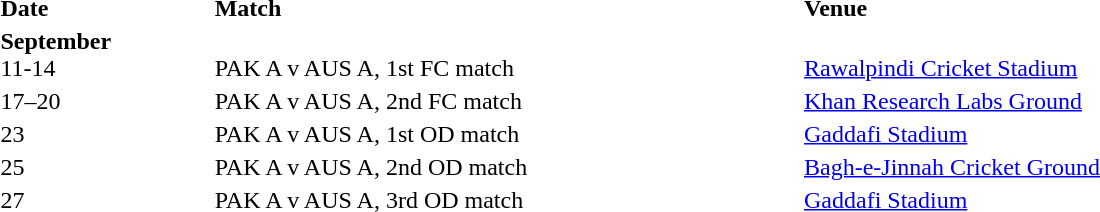<table width=72%>
<tr>
<th align="left">Date</th>
<th align="left">Match</th>
<th align="left">Venue</th>
</tr>
<tr>
<td><strong>September</strong><br>11-14</td>
<td><br>PAK A v AUS A, 1st FC match</td>
<td><br><a href='#'>Rawalpindi Cricket Stadium</a></td>
</tr>
<tr>
<td>17–20</td>
<td>PAK A v AUS A, 2nd FC match</td>
<td><a href='#'>Khan Research Labs Ground</a></td>
</tr>
<tr>
<td>23</td>
<td>PAK A v AUS A, 1st OD match</td>
<td><a href='#'>Gaddafi Stadium</a></td>
</tr>
<tr>
<td>25</td>
<td>PAK A v AUS A, 2nd OD match</td>
<td><a href='#'>Bagh-e-Jinnah Cricket Ground</a></td>
</tr>
<tr>
<td>27</td>
<td>PAK A v AUS A, 3rd OD match</td>
<td><a href='#'>Gaddafi Stadium</a></td>
</tr>
</table>
